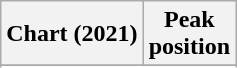<table class="wikitable sortable plainrowheaders" style="text-align:center">
<tr>
<th scope="col">Chart (2021)</th>
<th scope="col">Peak<br>position</th>
</tr>
<tr>
</tr>
<tr>
</tr>
<tr>
</tr>
<tr>
</tr>
<tr>
</tr>
<tr>
</tr>
<tr>
</tr>
<tr>
</tr>
<tr>
</tr>
<tr>
</tr>
<tr>
</tr>
<tr>
</tr>
<tr>
</tr>
<tr>
</tr>
<tr>
</tr>
</table>
